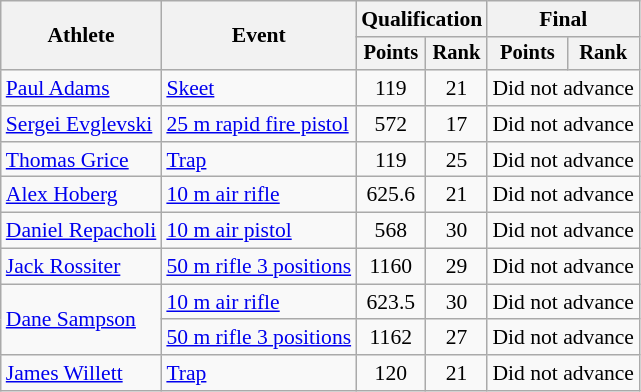<table class=wikitable style=font-size:90%;text-align:center>
<tr>
<th rowspan=2>Athlete</th>
<th rowspan=2>Event</th>
<th colspan=2>Qualification</th>
<th colspan=2>Final</th>
</tr>
<tr style=font-size:95%>
<th>Points</th>
<th>Rank</th>
<th>Points</th>
<th>Rank</th>
</tr>
<tr>
<td align=left><a href='#'>Paul Adams</a></td>
<td align=left><a href='#'>Skeet</a></td>
<td>119</td>
<td>21</td>
<td colspan=2>Did not advance</td>
</tr>
<tr>
<td align=left><a href='#'>Sergei Evglevski</a></td>
<td align=left><a href='#'>25 m rapid fire pistol</a></td>
<td>572</td>
<td>17</td>
<td colspan=2>Did not advance</td>
</tr>
<tr>
<td align=left><a href='#'>Thomas Grice</a></td>
<td align=left><a href='#'>Trap</a></td>
<td>119</td>
<td>25</td>
<td colspan=2>Did not advance</td>
</tr>
<tr>
<td align=left><a href='#'>Alex Hoberg</a></td>
<td align=left><a href='#'>10 m air rifle</a></td>
<td>625.6</td>
<td>21</td>
<td colspan="2">Did not advance</td>
</tr>
<tr>
<td align=left><a href='#'>Daniel Repacholi</a></td>
<td align=left><a href='#'>10 m air pistol</a></td>
<td>568</td>
<td>30</td>
<td colspan=2>Did not advance</td>
</tr>
<tr>
<td align=left><a href='#'>Jack Rossiter</a></td>
<td align=left><a href='#'>50 m rifle 3 positions</a></td>
<td>1160</td>
<td>29</td>
<td colspan=2>Did not advance</td>
</tr>
<tr>
<td align=left rowspan=2><a href='#'>Dane Sampson</a></td>
<td align=left><a href='#'>10 m air rifle</a></td>
<td>623.5</td>
<td>30</td>
<td colspan="2">Did not advance</td>
</tr>
<tr>
<td align=left><a href='#'>50 m rifle 3 positions</a></td>
<td>1162</td>
<td>27</td>
<td colspan=2>Did not advance</td>
</tr>
<tr>
<td align=left><a href='#'>James Willett</a></td>
<td align=left><a href='#'>Trap</a></td>
<td>120</td>
<td>21</td>
<td colspan=2>Did not advance</td>
</tr>
</table>
